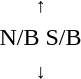<table style="text-align:center;">
<tr>
<td><small>↑   </small></td>
</tr>
<tr>
<td><span>N/B</span>   <span>S/B</span></td>
</tr>
<tr>
<td><small>  ↓</small></td>
</tr>
</table>
